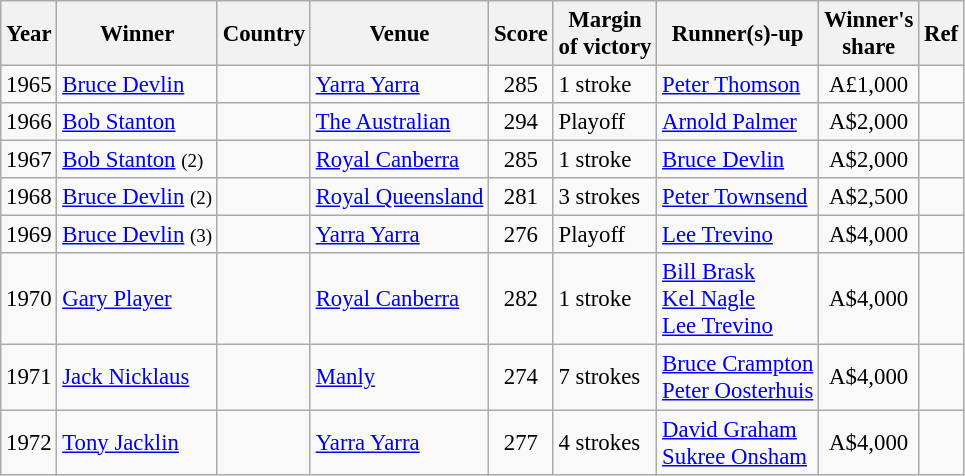<table class=wikitable style="font-size:95%">
<tr>
<th>Year</th>
<th>Winner</th>
<th>Country</th>
<th>Venue</th>
<th>Score</th>
<th>Margin<br>of victory</th>
<th>Runner(s)-up</th>
<th>Winner's<br>share</th>
<th>Ref</th>
</tr>
<tr>
<td>1965</td>
<td><a href='#'>Bruce Devlin</a></td>
<td></td>
<td><a href='#'>Yarra Yarra</a></td>
<td align=center>285</td>
<td>1 stroke</td>
<td> <a href='#'>Peter Thomson</a></td>
<td align=center>A£1,000</td>
<td></td>
</tr>
<tr>
<td>1966</td>
<td><a href='#'>Bob Stanton</a></td>
<td></td>
<td><a href='#'>The Australian</a></td>
<td align=center>294</td>
<td>Playoff</td>
<td> <a href='#'>Arnold Palmer</a></td>
<td align=center>A$2,000</td>
<td></td>
</tr>
<tr>
<td>1967</td>
<td><a href='#'>Bob Stanton</a> <small>(2)</small></td>
<td></td>
<td><a href='#'>Royal Canberra</a></td>
<td align=center>285</td>
<td>1 stroke</td>
<td> <a href='#'>Bruce Devlin</a></td>
<td align=center>A$2,000</td>
<td></td>
</tr>
<tr>
<td>1968</td>
<td><a href='#'>Bruce Devlin</a> <small>(2)</small></td>
<td></td>
<td><a href='#'>Royal Queensland</a></td>
<td align=center>281</td>
<td>3 strokes</td>
<td> <a href='#'>Peter Townsend</a></td>
<td align=center>A$2,500</td>
<td></td>
</tr>
<tr>
<td>1969</td>
<td><a href='#'>Bruce Devlin</a> <small>(3)</small></td>
<td></td>
<td><a href='#'>Yarra Yarra</a></td>
<td align=center>276</td>
<td>Playoff</td>
<td> <a href='#'>Lee Trevino</a></td>
<td align=center>A$4,000</td>
<td></td>
</tr>
<tr>
<td>1970</td>
<td><a href='#'>Gary Player</a></td>
<td></td>
<td><a href='#'>Royal Canberra</a></td>
<td align=center>282</td>
<td>1 stroke</td>
<td> <a href='#'>Bill Brask</a><br> <a href='#'>Kel Nagle</a><br> <a href='#'>Lee Trevino</a></td>
<td align=center>A$4,000</td>
<td></td>
</tr>
<tr>
<td>1971</td>
<td><a href='#'>Jack Nicklaus</a></td>
<td></td>
<td><a href='#'>Manly</a></td>
<td align=center>274</td>
<td>7 strokes</td>
<td> <a href='#'>Bruce Crampton</a><br> <a href='#'>Peter Oosterhuis</a></td>
<td align=center>A$4,000</td>
<td></td>
</tr>
<tr>
<td>1972</td>
<td><a href='#'>Tony Jacklin</a></td>
<td></td>
<td><a href='#'>Yarra Yarra</a></td>
<td align=center>277</td>
<td>4 strokes</td>
<td> <a href='#'>David Graham</a><br> <a href='#'>Sukree Onsham</a></td>
<td align=center>A$4,000</td>
<td></td>
</tr>
</table>
